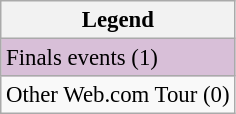<table class="wikitable" style="font-size:95%;">
<tr>
<th>Legend</th>
</tr>
<tr style="background:#D8BFD8;">
<td>Finals events (1)</td>
</tr>
<tr>
<td>Other Web.com Tour (0)</td>
</tr>
</table>
